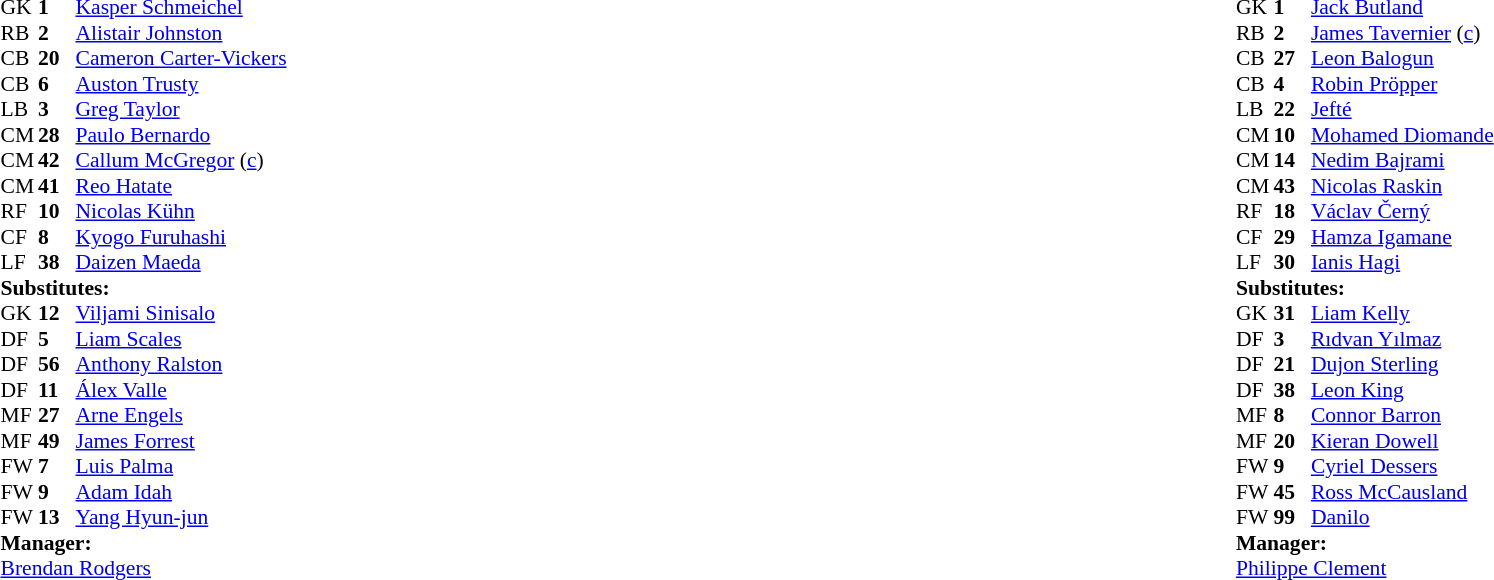<table style="width:100%;">
<tr>
<td style="vertical-align:top; width:40%;"><br><table style="font-size: 90%" cellspacing="0" cellpadding="0">
<tr>
<th width="25"></th>
<th width="25"></th>
</tr>
<tr>
<td>GK</td>
<td><strong>1</strong></td>
<td> <a href='#'>Kasper Schmeichel</a></td>
</tr>
<tr>
<td>RB</td>
<td><strong>2</strong></td>
<td> <a href='#'>Alistair Johnston</a></td>
<td></td>
<td></td>
</tr>
<tr>
<td>CB</td>
<td><strong>20</strong></td>
<td> <a href='#'>Cameron Carter-Vickers</a></td>
<td></td>
</tr>
<tr>
<td>CB</td>
<td><strong>6</strong></td>
<td> <a href='#'>Auston Trusty</a></td>
<td></td>
<td></td>
</tr>
<tr>
<td>LB</td>
<td><strong>3</strong></td>
<td> <a href='#'>Greg Taylor</a></td>
<td></td>
<td></td>
</tr>
<tr>
<td>CM</td>
<td><strong>28</strong></td>
<td> <a href='#'>Paulo Bernardo</a></td>
<td></td>
<td></td>
</tr>
<tr>
<td>CM</td>
<td><strong>42</strong></td>
<td> <a href='#'>Callum McGregor</a> (<a href='#'>c</a>)</td>
</tr>
<tr>
<td>CM</td>
<td><strong>41</strong></td>
<td> <a href='#'>Reo Hatate</a></td>
</tr>
<tr>
<td>RF</td>
<td><strong>10</strong></td>
<td> <a href='#'>Nicolas Kühn</a></td>
<td></td>
<td></td>
</tr>
<tr>
<td>CF</td>
<td><strong>8</strong></td>
<td> <a href='#'>Kyogo Furuhashi</a></td>
<td></td>
<td></td>
</tr>
<tr>
<td>LF</td>
<td><strong>38</strong></td>
<td> <a href='#'>Daizen Maeda</a></td>
</tr>
<tr>
<td colspan=4><strong>Substitutes:</strong></td>
</tr>
<tr>
<td>GK</td>
<td><strong>12</strong></td>
<td> <a href='#'>Viljami Sinisalo</a></td>
</tr>
<tr>
<td>DF</td>
<td><strong>5</strong></td>
<td> <a href='#'>Liam Scales</a></td>
<td></td>
<td></td>
</tr>
<tr>
<td>DF</td>
<td><strong>56</strong></td>
<td> <a href='#'>Anthony Ralston</a></td>
<td></td>
<td></td>
</tr>
<tr>
<td>DF</td>
<td><strong>11</strong></td>
<td> <a href='#'>Álex Valle</a></td>
<td></td>
<td></td>
</tr>
<tr>
<td>MF</td>
<td><strong>27</strong></td>
<td> <a href='#'>Arne Engels</a></td>
<td></td>
<td></td>
</tr>
<tr>
<td>MF</td>
<td><strong>49</strong></td>
<td> <a href='#'>James Forrest</a></td>
<td></td>
<td></td>
</tr>
<tr>
<td>FW</td>
<td><strong>7</strong></td>
<td> <a href='#'>Luis Palma</a></td>
</tr>
<tr>
<td>FW</td>
<td><strong>9</strong></td>
<td> <a href='#'>Adam Idah</a></td>
<td></td>
<td></td>
</tr>
<tr>
<td>FW</td>
<td><strong>13</strong></td>
<td> <a href='#'>Yang Hyun-jun</a></td>
</tr>
<tr>
<td colspan=4><strong>Manager:</strong></td>
</tr>
<tr>
<td colspan="4"> <a href='#'>Brendan Rodgers</a></td>
</tr>
</table>
</td>
<td style="vertical-align:top; width:50%;"><br><table style="font-size: 90%;margin:auto;" cellspacing="0" cellpadding="0">
<tr>
<th width="25"></th>
<th width="25"></th>
</tr>
<tr>
<td>GK</td>
<td><strong>1</strong></td>
<td> <a href='#'>Jack Butland</a></td>
</tr>
<tr>
<td>RB</td>
<td><strong>2</strong></td>
<td> <a href='#'>James Tavernier</a> (<a href='#'>c</a>)</td>
<td></td>
</tr>
<tr>
<td>CB</td>
<td><strong>27</strong></td>
<td> <a href='#'>Leon Balogun</a></td>
<td></td>
<td></td>
</tr>
<tr>
<td>CB</td>
<td><strong>4</strong></td>
<td> <a href='#'>Robin Pröpper</a></td>
</tr>
<tr>
<td>LB</td>
<td><strong>22</strong></td>
<td> <a href='#'>Jefté</a></td>
<td></td>
<td></td>
</tr>
<tr>
<td>CM</td>
<td><strong>10</strong></td>
<td> <a href='#'>Mohamed Diomande</a></td>
<td></td>
<td></td>
</tr>
<tr>
<td>CM</td>
<td><strong>14</strong></td>
<td> <a href='#'>Nedim Bajrami</a></td>
<td></td>
<td></td>
</tr>
<tr>
<td>CM</td>
<td><strong>43</strong></td>
<td> <a href='#'>Nicolas Raskin</a></td>
<td></td>
</tr>
<tr>
<td>RF</td>
<td><strong>18</strong></td>
<td> <a href='#'>Václav Černý</a></td>
<td></td>
<td></td>
</tr>
<tr>
<td>CF</td>
<td><strong>29</strong></td>
<td> <a href='#'>Hamza Igamane</a></td>
<td></td>
<td></td>
</tr>
<tr>
<td>LF</td>
<td><strong>30</strong></td>
<td> <a href='#'>Ianis Hagi</a></td>
<td></td>
</tr>
<tr>
<td colspan=4><strong>Substitutes:</strong></td>
</tr>
<tr>
<td>GK</td>
<td><strong>31</strong></td>
<td> <a href='#'>Liam Kelly</a></td>
</tr>
<tr>
<td>DF</td>
<td><strong>3</strong></td>
<td> <a href='#'>Rıdvan Yılmaz</a></td>
<td></td>
<td></td>
</tr>
<tr>
<td>DF</td>
<td><strong>21</strong></td>
<td> <a href='#'>Dujon Sterling</a></td>
<td></td>
<td></td>
</tr>
<tr>
<td>DF</td>
<td><strong>38</strong></td>
<td> <a href='#'>Leon King</a></td>
</tr>
<tr>
<td>MF</td>
<td><strong>8</strong></td>
<td> <a href='#'>Connor Barron</a></td>
<td></td>
<td></td>
</tr>
<tr>
<td>MF</td>
<td><strong>20</strong></td>
<td> <a href='#'>Kieran Dowell</a></td>
<td></td>
<td></td>
</tr>
<tr>
<td>FW</td>
<td><strong>9</strong></td>
<td> <a href='#'>Cyriel Dessers</a></td>
<td></td>
<td></td>
</tr>
<tr>
<td>FW</td>
<td><strong>45</strong></td>
<td> <a href='#'>Ross McCausland</a></td>
</tr>
<tr>
<td>FW</td>
<td><strong>99</strong></td>
<td> <a href='#'>Danilo</a></td>
<td></td>
<td></td>
</tr>
<tr>
<td colspan=4><strong>Manager:</strong></td>
</tr>
<tr>
<td colspan="4"> <a href='#'>Philippe Clement</a></td>
</tr>
</table>
</td>
</tr>
</table>
